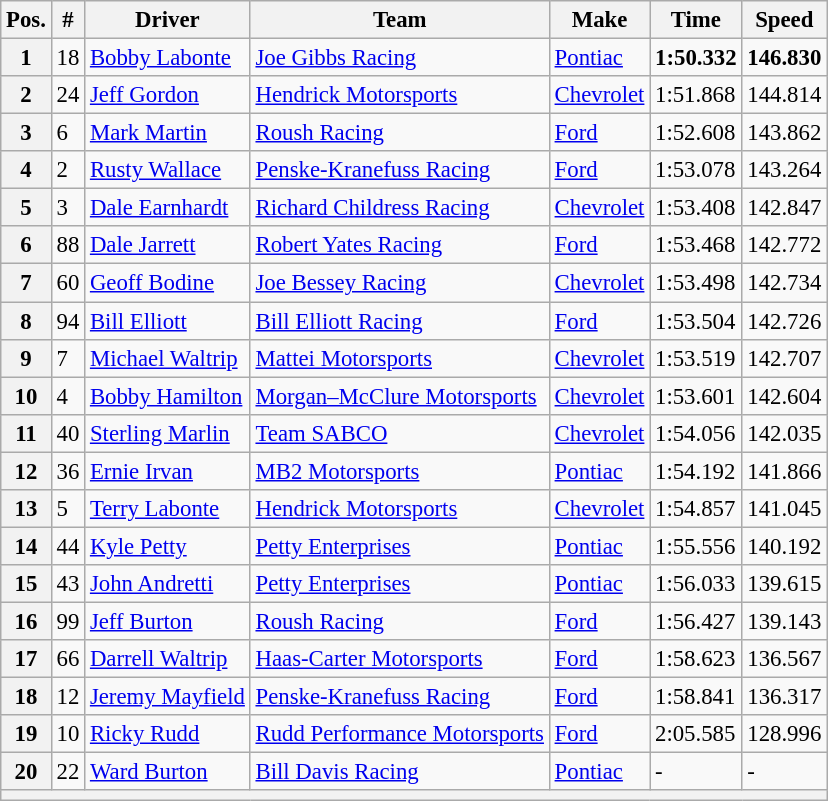<table class="wikitable" style="font-size:95%">
<tr>
<th>Pos.</th>
<th>#</th>
<th>Driver</th>
<th>Team</th>
<th>Make</th>
<th>Time</th>
<th>Speed</th>
</tr>
<tr>
<th>1</th>
<td>18</td>
<td><a href='#'>Bobby Labonte</a></td>
<td><a href='#'>Joe Gibbs Racing</a></td>
<td><a href='#'>Pontiac</a></td>
<td><strong>1:50.332</strong></td>
<td><strong>146.830</strong></td>
</tr>
<tr>
<th>2</th>
<td>24</td>
<td><a href='#'>Jeff Gordon</a></td>
<td><a href='#'>Hendrick Motorsports</a></td>
<td><a href='#'>Chevrolet</a></td>
<td>1:51.868</td>
<td>144.814</td>
</tr>
<tr>
<th>3</th>
<td>6</td>
<td><a href='#'>Mark Martin</a></td>
<td><a href='#'>Roush Racing</a></td>
<td><a href='#'>Ford</a></td>
<td>1:52.608</td>
<td>143.862</td>
</tr>
<tr>
<th>4</th>
<td>2</td>
<td><a href='#'>Rusty Wallace</a></td>
<td><a href='#'>Penske-Kranefuss Racing</a></td>
<td><a href='#'>Ford</a></td>
<td>1:53.078</td>
<td>143.264</td>
</tr>
<tr>
<th>5</th>
<td>3</td>
<td><a href='#'>Dale Earnhardt</a></td>
<td><a href='#'>Richard Childress Racing</a></td>
<td><a href='#'>Chevrolet</a></td>
<td>1:53.408</td>
<td>142.847</td>
</tr>
<tr>
<th>6</th>
<td>88</td>
<td><a href='#'>Dale Jarrett</a></td>
<td><a href='#'>Robert Yates Racing</a></td>
<td><a href='#'>Ford</a></td>
<td>1:53.468</td>
<td>142.772</td>
</tr>
<tr>
<th>7</th>
<td>60</td>
<td><a href='#'>Geoff Bodine</a></td>
<td><a href='#'>Joe Bessey Racing</a></td>
<td><a href='#'>Chevrolet</a></td>
<td>1:53.498</td>
<td>142.734</td>
</tr>
<tr>
<th>8</th>
<td>94</td>
<td><a href='#'>Bill Elliott</a></td>
<td><a href='#'>Bill Elliott Racing</a></td>
<td><a href='#'>Ford</a></td>
<td>1:53.504</td>
<td>142.726</td>
</tr>
<tr>
<th>9</th>
<td>7</td>
<td><a href='#'>Michael Waltrip</a></td>
<td><a href='#'>Mattei Motorsports</a></td>
<td><a href='#'>Chevrolet</a></td>
<td>1:53.519</td>
<td>142.707</td>
</tr>
<tr>
<th>10</th>
<td>4</td>
<td><a href='#'>Bobby Hamilton</a></td>
<td><a href='#'>Morgan–McClure Motorsports</a></td>
<td><a href='#'>Chevrolet</a></td>
<td>1:53.601</td>
<td>142.604</td>
</tr>
<tr>
<th>11</th>
<td>40</td>
<td><a href='#'>Sterling Marlin</a></td>
<td><a href='#'>Team SABCO</a></td>
<td><a href='#'>Chevrolet</a></td>
<td>1:54.056</td>
<td>142.035</td>
</tr>
<tr>
<th>12</th>
<td>36</td>
<td><a href='#'>Ernie Irvan</a></td>
<td><a href='#'>MB2 Motorsports</a></td>
<td><a href='#'>Pontiac</a></td>
<td>1:54.192</td>
<td>141.866</td>
</tr>
<tr>
<th>13</th>
<td>5</td>
<td><a href='#'>Terry Labonte</a></td>
<td><a href='#'>Hendrick Motorsports</a></td>
<td><a href='#'>Chevrolet</a></td>
<td>1:54.857</td>
<td>141.045</td>
</tr>
<tr>
<th>14</th>
<td>44</td>
<td><a href='#'>Kyle Petty</a></td>
<td><a href='#'>Petty Enterprises</a></td>
<td><a href='#'>Pontiac</a></td>
<td>1:55.556</td>
<td>140.192</td>
</tr>
<tr>
<th>15</th>
<td>43</td>
<td><a href='#'>John Andretti</a></td>
<td><a href='#'>Petty Enterprises</a></td>
<td><a href='#'>Pontiac</a></td>
<td>1:56.033</td>
<td>139.615</td>
</tr>
<tr>
<th>16</th>
<td>99</td>
<td><a href='#'>Jeff Burton</a></td>
<td><a href='#'>Roush Racing</a></td>
<td><a href='#'>Ford</a></td>
<td>1:56.427</td>
<td>139.143</td>
</tr>
<tr>
<th>17</th>
<td>66</td>
<td><a href='#'>Darrell Waltrip</a></td>
<td><a href='#'>Haas-Carter Motorsports</a></td>
<td><a href='#'>Ford</a></td>
<td>1:58.623</td>
<td>136.567</td>
</tr>
<tr>
<th>18</th>
<td>12</td>
<td><a href='#'>Jeremy Mayfield</a></td>
<td><a href='#'>Penske-Kranefuss Racing</a></td>
<td><a href='#'>Ford</a></td>
<td>1:58.841</td>
<td>136.317</td>
</tr>
<tr>
<th>19</th>
<td>10</td>
<td><a href='#'>Ricky Rudd</a></td>
<td><a href='#'>Rudd Performance Motorsports</a></td>
<td><a href='#'>Ford</a></td>
<td>2:05.585</td>
<td>128.996</td>
</tr>
<tr>
<th>20</th>
<td>22</td>
<td><a href='#'>Ward Burton</a></td>
<td><a href='#'>Bill Davis Racing</a></td>
<td><a href='#'>Pontiac</a></td>
<td>-</td>
<td>-</td>
</tr>
<tr>
<th colspan="7"></th>
</tr>
</table>
